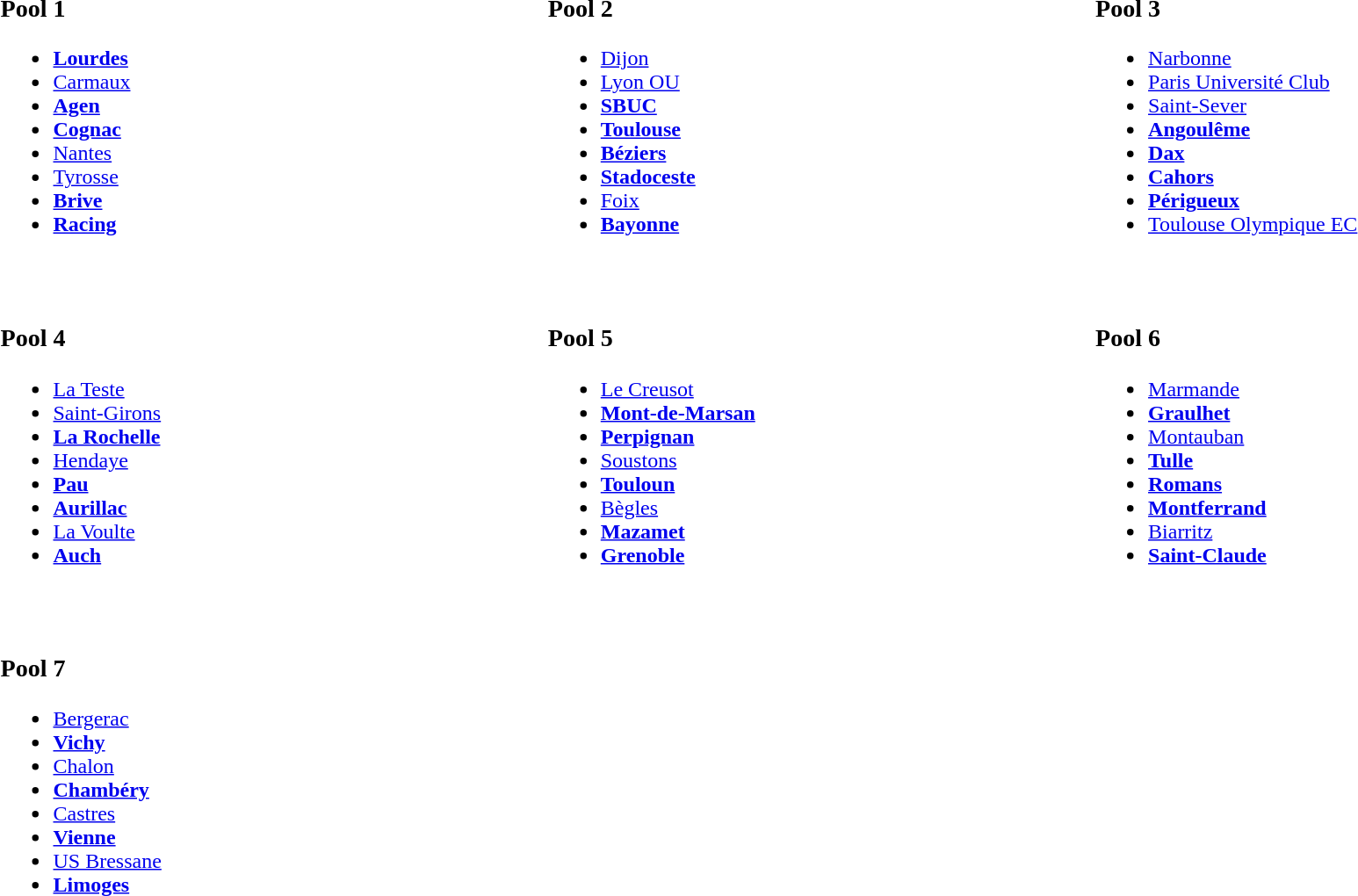<table width="100%" align="center" border="0" cellpadding="4" cellspacing="5">
<tr valign="top" align="left">
<td width="33%"><br><h3>Pool 1</h3><ul><li><strong><a href='#'>Lourdes</a></strong></li><li><a href='#'>Carmaux</a></li><li><strong><a href='#'>Agen</a></strong></li><li><strong><a href='#'>Cognac</a></strong></li><li><a href='#'>Nantes</a></li><li><a href='#'>Tyrosse</a></li><li><strong><a href='#'>Brive</a></strong></li><li><strong><a href='#'>Racing</a></strong></li></ul></td>
<td width="33%"><br><h3>Pool 2</h3><ul><li><a href='#'>Dijon</a></li><li><a href='#'>Lyon OU</a></li><li><strong><a href='#'>SBUC</a></strong></li><li><strong><a href='#'>Toulouse</a></strong></li><li><strong><a href='#'>Béziers</a></strong></li><li><strong><a href='#'>Stadoceste</a></strong></li><li><a href='#'>Foix</a></li><li><strong><a href='#'>Bayonne</a></strong></li></ul></td>
<td width="50%"><br><h3>Pool 3</h3><ul><li><a href='#'>Narbonne</a></li><li><a href='#'>Paris Université Club</a></li><li><a href='#'>Saint-Sever</a></li><li><strong><a href='#'>Angoulême</a></strong></li><li><strong><a href='#'>Dax</a></strong></li><li><strong><a href='#'>Cahors</a></strong></li><li><strong><a href='#'>Périgueux</a></strong></li><li><a href='#'>Toulouse Olympique EC</a></li></ul></td>
</tr>
<tr valign="top" align="left">
<td width="30%"><br><h3>Pool 4</h3><ul><li><a href='#'>La Teste</a></li><li><a href='#'>Saint-Girons</a></li><li><strong><a href='#'>La Rochelle</a></strong></li><li><a href='#'>Hendaye</a></li><li><strong><a href='#'>Pau</a></strong></li><li><strong><a href='#'>Aurillac</a></strong></li><li><a href='#'>La Voulte</a></li><li><strong><a href='#'>Auch</a></strong></li></ul></td>
<td width="33%"><br><h3>Pool 5</h3><ul><li><a href='#'>Le Creusot</a></li><li><strong><a href='#'>Mont-de-Marsan</a></strong></li><li><strong><a href='#'>Perpignan</a></strong></li><li><a href='#'>Soustons</a></li><li><strong><a href='#'>Touloun</a></strong></li><li><a href='#'>Bègles</a></li><li><strong><a href='#'>Mazamet</a></strong></li><li><strong><a href='#'>Grenoble</a></strong></li></ul></td>
<td width="33%"><br><h3>Pool 6</h3><ul><li><a href='#'>Marmande</a></li><li><strong><a href='#'>Graulhet</a></strong></li><li><a href='#'>Montauban</a></li><li><strong><a href='#'>Tulle</a></strong></li><li><strong><a href='#'>Romans</a></strong></li><li><strong><a href='#'>Montferrand</a></strong></li><li><a href='#'>Biarritz</a></li><li><strong><a href='#'>Saint-Claude</a></strong></li></ul></td>
</tr>
<tr valign="top" align="left">
<td width="33%"><br><h3>Pool 7</h3><ul><li><a href='#'>Bergerac</a></li><li><strong><a href='#'>Vichy</a></strong></li><li><a href='#'>Chalon</a></li><li><strong><a href='#'>Chambéry</a></strong></li><li><a href='#'>Castres</a></li><li><strong><a href='#'>Vienne</a></strong></li><li><a href='#'>US Bressane</a></li><li><strong><a href='#'>Limoges</a></strong></li></ul></td>
<td width="33%"></td>
<td width="33%"></td>
</tr>
</table>
